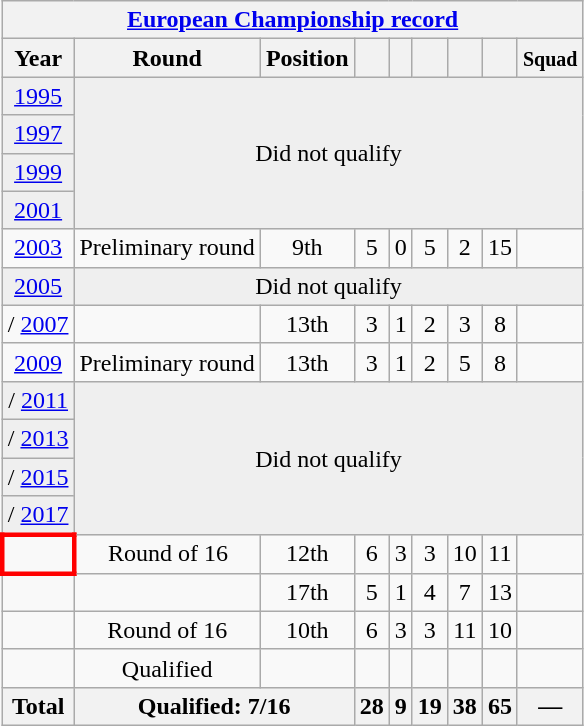<table class="wikitable" style="text-align: center;">
<tr>
<th colspan=10><a href='#'>European Championship record</a></th>
</tr>
<tr>
<th>Year</th>
<th>Round</th>
<th>Position</th>
<th></th>
<th></th>
<th></th>
<th></th>
<th></th>
<th><small>Squad</small></th>
</tr>
<tr bgcolor="efefef">
<td> <a href='#'>1995</a></td>
<td colspan=9 rowspan=4 align=center>Did not qualify</td>
</tr>
<tr bgcolor="efefef">
<td> <a href='#'>1997</a></td>
</tr>
<tr bgcolor="efefef">
<td> <a href='#'>1999</a></td>
</tr>
<tr bgcolor="efefef">
<td> <a href='#'>2001</a></td>
</tr>
<tr>
<td> <a href='#'>2003</a></td>
<td>Preliminary round</td>
<td>9th</td>
<td>5</td>
<td>0</td>
<td>5</td>
<td>2</td>
<td>15</td>
<td></td>
</tr>
<tr bgcolor="efefef">
<td> <a href='#'>2005</a></td>
<td colspan=8 rowspan=1 align=center>Did not qualify</td>
</tr>
<tr>
<td>/ <a href='#'>2007</a></td>
<td></td>
<td>13th</td>
<td>3</td>
<td>1</td>
<td>2</td>
<td>3</td>
<td>8</td>
<td></td>
</tr>
<tr>
<td> <a href='#'>2009</a></td>
<td>Preliminary round</td>
<td>13th</td>
<td>3</td>
<td>1</td>
<td>2</td>
<td>5</td>
<td>8</td>
<td></td>
</tr>
<tr bgcolor="efefef">
<td>/ <a href='#'>2011</a></td>
<td colspan=9 rowspan=4 align=center>Did not qualify</td>
</tr>
<tr bgcolor="efefef">
<td>/ <a href='#'>2013</a></td>
</tr>
<tr bgcolor="efefef">
<td>/ <a href='#'>2015</a></td>
</tr>
<tr bgcolor="efefef">
<td>/ <a href='#'>2017</a></td>
</tr>
<tr>
<td style="border: 3px solid red"></td>
<td>Round of 16</td>
<td>12th</td>
<td>6</td>
<td>3</td>
<td>3</td>
<td>10</td>
<td>11</td>
<td></td>
</tr>
<tr>
<td></td>
<td></td>
<td>17th</td>
<td>5</td>
<td>1</td>
<td>4</td>
<td>7</td>
<td>13</td>
<td></td>
</tr>
<tr>
<td></td>
<td>Round of 16</td>
<td>10th</td>
<td>6</td>
<td>3</td>
<td>3</td>
<td>11</td>
<td>10</td>
<td></td>
</tr>
<tr>
<td></td>
<td>Qualified</td>
<td></td>
<td></td>
<td></td>
<td></td>
<td></td>
<td></td>
<td></td>
</tr>
<tr bgcolor="efefef">
<th>Total</th>
<th colspan="2">Qualified: 7/16</th>
<th>28</th>
<th>9</th>
<th>19</th>
<th>38</th>
<th>65</th>
<th>—</th>
</tr>
</table>
